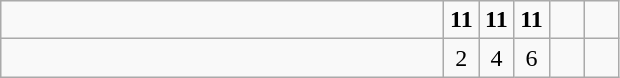<table class="wikitable">
<tr>
<td style="width:18em"><strong> </strong></td>
<td align=center style="width:1em"><strong>11</strong></td>
<td align=center style="width:1em"><strong>11</strong></td>
<td align=center style="width:1em"><strong>11</strong></td>
<td align=center style="width:1em"></td>
<td align=center style="width:1em"></td>
</tr>
<tr>
<td style="width:18em"></td>
<td align=center style="width:1em">2</td>
<td align=center style="width:1em">4</td>
<td align=center style="width:1em">6</td>
<td align=center style="width:1em"></td>
<td align=center style="width:1em"></td>
</tr>
</table>
